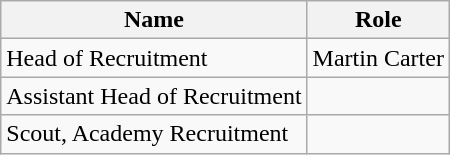<table class="wikitable">
<tr>
<th>Name</th>
<th>Role</th>
</tr>
<tr>
<td>Head of Recruitment</td>
<td>Martin Carter</td>
</tr>
<tr>
<td>Assistant Head of Recruitment</td>
<td></td>
</tr>
<tr>
<td>Scout, Academy Recruitment</td>
<td></td>
</tr>
</table>
